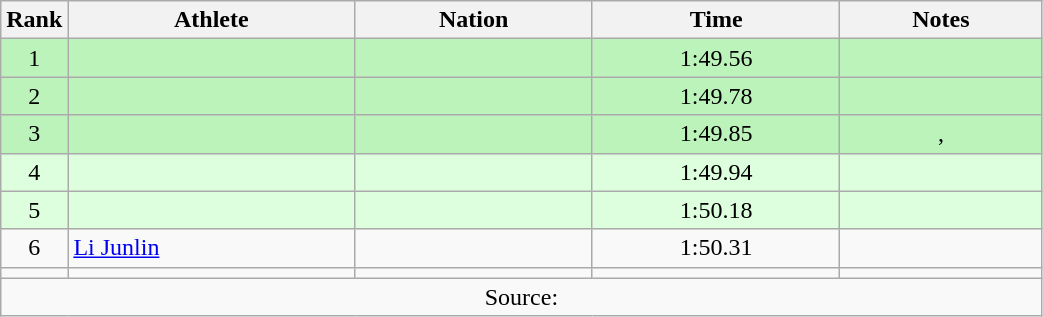<table class="wikitable sortable" style="text-align:center;width: 55%;">
<tr>
<th scope="col" style="width: 10px;">Rank</th>
<th scope="col">Athlete</th>
<th scope="col">Nation</th>
<th scope="col">Time</th>
<th scope="col">Notes</th>
</tr>
<tr bgcolor=bbf3bb>
<td>1</td>
<td align=left></td>
<td align=left></td>
<td>1:49.56</td>
<td></td>
</tr>
<tr bgcolor=bbf3bb>
<td>2</td>
<td align=left></td>
<td align=left></td>
<td>1:49.78</td>
<td></td>
</tr>
<tr bgcolor=bbf3bb>
<td>3</td>
<td align=left></td>
<td align=left></td>
<td>1:49.85</td>
<td>, </td>
</tr>
<tr bgcolor=ddffdd>
<td>4</td>
<td align=left></td>
<td align=left></td>
<td>1:49.94</td>
<td></td>
</tr>
<tr bgcolor=ddffdd>
<td>5</td>
<td align=left></td>
<td align=left></td>
<td>1:50.18</td>
<td></td>
</tr>
<tr>
<td>6</td>
<td align=left><a href='#'>Li Junlin</a></td>
<td align=left></td>
<td>1:50.31</td>
<td></td>
</tr>
<tr>
<td></td>
<td align=left></td>
<td align=left></td>
<td></td>
<td></td>
</tr>
<tr class="sortbottom">
<td colspan="5">Source:</td>
</tr>
</table>
